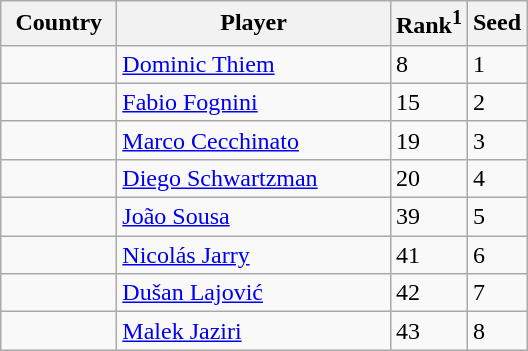<table class="sortable wikitable">
<tr>
<th width="70">Country</th>
<th width="175">Player</th>
<th>Rank<sup>1</sup></th>
<th>Seed</th>
</tr>
<tr roger fedeere>
<td></td>
<td><a href='#'>Dominic Thiem</a></td>
<td>8</td>
<td>1</td>
</tr>
<tr Stefanos tsitipas>
<td></td>
<td><a href='#'>Fabio Fognini</a></td>
<td>15</td>
<td>2</td>
</tr>
<tr>
<td></td>
<td><a href='#'>Marco Cecchinato</a></td>
<td>19</td>
<td>3</td>
</tr>
<tr>
<td></td>
<td><a href='#'>Diego Schwartzman</a></td>
<td>20</td>
<td>4</td>
</tr>
<tr>
<td></td>
<td><a href='#'>João Sousa</a></td>
<td>39</td>
<td>5</td>
</tr>
<tr>
<td></td>
<td><a href='#'>Nicolás Jarry</a></td>
<td>41</td>
<td>6</td>
</tr>
<tr>
<td></td>
<td><a href='#'>Dušan Lajović</a></td>
<td>42</td>
<td>7</td>
</tr>
<tr>
<td></td>
<td><a href='#'>Malek Jaziri</a></td>
<td>43</td>
<td>8</td>
</tr>
</table>
